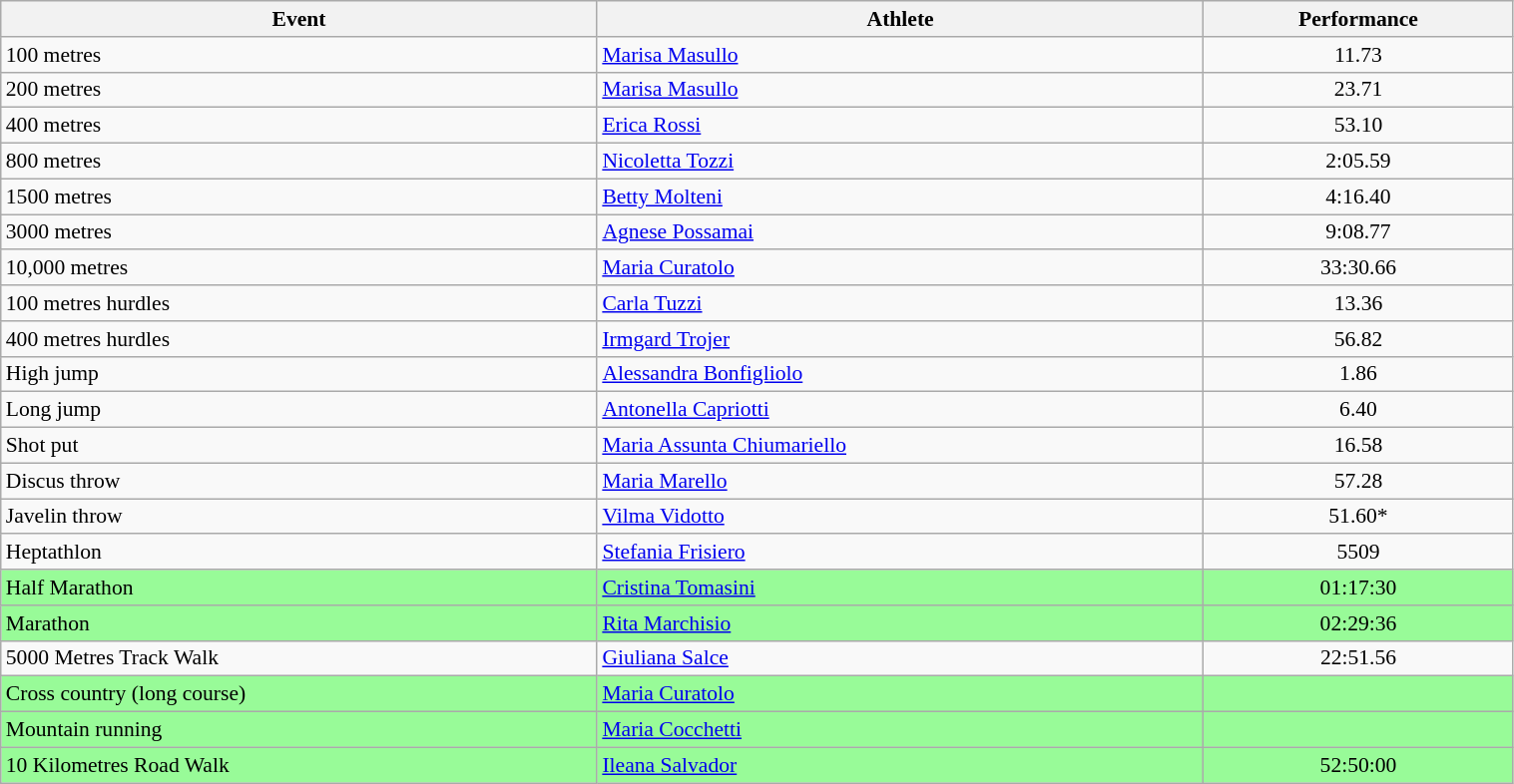<table class="wikitable" width=80% style="font-size:90%; text-align:left;">
<tr>
<th>Event</th>
<th>Athlete</th>
<th>Performance</th>
</tr>
<tr>
<td>100 metres</td>
<td><a href='#'>Marisa Masullo</a></td>
<td align=center>11.73</td>
</tr>
<tr>
<td>200 metres</td>
<td><a href='#'>Marisa Masullo</a></td>
<td align=center>23.71</td>
</tr>
<tr>
<td>400 metres</td>
<td><a href='#'>Erica Rossi</a></td>
<td align=center>53.10</td>
</tr>
<tr>
<td>800 metres</td>
<td><a href='#'>Nicoletta Tozzi</a></td>
<td align=center>2:05.59</td>
</tr>
<tr>
<td>1500 metres</td>
<td><a href='#'>Betty Molteni</a></td>
<td align=center>4:16.40</td>
</tr>
<tr>
<td>3000 metres</td>
<td><a href='#'>Agnese Possamai</a></td>
<td align=center>9:08.77</td>
</tr>
<tr>
<td>10,000 metres</td>
<td><a href='#'>Maria Curatolo</a></td>
<td align=center>33:30.66</td>
</tr>
<tr>
<td>100 metres hurdles</td>
<td><a href='#'>Carla Tuzzi</a></td>
<td align=center>13.36</td>
</tr>
<tr>
<td>400 metres hurdles</td>
<td><a href='#'>Irmgard Trojer</a></td>
<td align=center>56.82</td>
</tr>
<tr>
<td>High jump</td>
<td><a href='#'>Alessandra Bonfigliolo</a></td>
<td align=center>1.86</td>
</tr>
<tr>
<td>Long jump</td>
<td><a href='#'>Antonella Capriotti</a></td>
<td align=center>6.40</td>
</tr>
<tr>
<td>Shot put</td>
<td><a href='#'>Maria Assunta Chiumariello</a></td>
<td align=center>16.58</td>
</tr>
<tr>
<td>Discus throw</td>
<td><a href='#'>Maria Marello</a></td>
<td align=center>57.28</td>
</tr>
<tr>
<td>Javelin throw</td>
<td><a href='#'>Vilma Vidotto</a></td>
<td align=center>51.60*</td>
</tr>
<tr>
<td>Heptathlon</td>
<td><a href='#'>Stefania Frisiero</a></td>
<td align=center>5509</td>
</tr>
<tr bgcolor=palegreen>
<td>Half Marathon</td>
<td><a href='#'>Cristina Tomasini</a></td>
<td align=center>01:17:30</td>
</tr>
<tr bgcolor=palegreen>
<td>Marathon</td>
<td><a href='#'>Rita Marchisio</a></td>
<td align=center>02:29:36</td>
</tr>
<tr>
<td>5000 Metres Track Walk</td>
<td><a href='#'>Giuliana Salce</a></td>
<td align=center>22:51.56</td>
</tr>
<tr bgcolor=palegreen>
<td>Cross country (long course)</td>
<td><a href='#'>Maria Curatolo</a></td>
<td align=center></td>
</tr>
<tr bgcolor=palegreen>
<td>Mountain running</td>
<td><a href='#'>Maria Cocchetti</a></td>
<td align=center></td>
</tr>
<tr bgcolor=palegreen>
<td>10 Kilometres Road Walk</td>
<td><a href='#'>Ileana Salvador</a></td>
<td align=center>52:50:00</td>
</tr>
</table>
